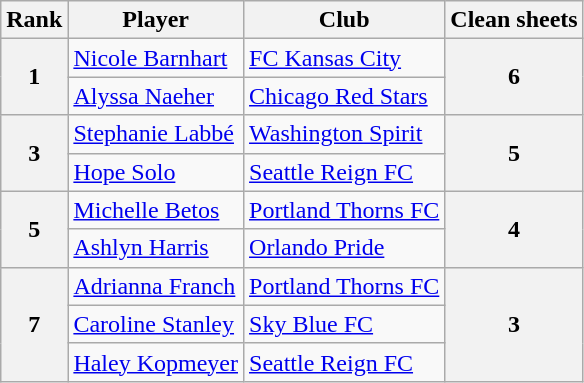<table class="wikitable sortable " style="text-align: left;">
<tr>
<th>Rank</th>
<th>Player</th>
<th>Club</th>
<th>Clean sheets</th>
</tr>
<tr>
<th align=center rowspan=2>1</th>
<td> <a href='#'>Nicole Barnhart</a></td>
<td><a href='#'>FC Kansas City</a></td>
<th align=center rowspan=2>6</th>
</tr>
<tr>
<td> <a href='#'>Alyssa Naeher</a></td>
<td><a href='#'>Chicago Red Stars</a></td>
</tr>
<tr>
<th align=center rowspan=2>3</th>
<td> <a href='#'>Stephanie Labbé</a></td>
<td><a href='#'>Washington Spirit</a></td>
<th align=center rowspan=2>5</th>
</tr>
<tr>
<td> <a href='#'>Hope Solo</a></td>
<td><a href='#'>Seattle Reign FC</a></td>
</tr>
<tr>
<th align=center rowspan=2>5</th>
<td> <a href='#'>Michelle Betos</a></td>
<td><a href='#'>Portland Thorns FC</a></td>
<th align=center rowspan=2>4</th>
</tr>
<tr>
<td> <a href='#'>Ashlyn Harris</a></td>
<td><a href='#'>Orlando Pride</a></td>
</tr>
<tr>
<th align=center rowspan=3>7</th>
<td> <a href='#'>Adrianna Franch</a></td>
<td><a href='#'>Portland Thorns FC</a></td>
<th align=center rowspan=3>3</th>
</tr>
<tr>
<td> <a href='#'>Caroline Stanley</a></td>
<td><a href='#'>Sky Blue FC</a></td>
</tr>
<tr>
<td> <a href='#'>Haley Kopmeyer</a></td>
<td><a href='#'>Seattle Reign FC</a></td>
</tr>
</table>
